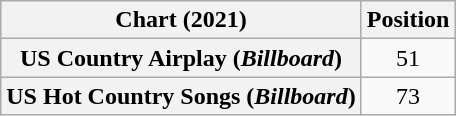<table class="wikitable sortable plainrowheaders" style="text-align:center">
<tr>
<th scope="col">Chart (2021)</th>
<th scope="col">Position</th>
</tr>
<tr>
<th scope="row">US Country Airplay (<em>Billboard</em>)</th>
<td>51</td>
</tr>
<tr>
<th scope="row">US Hot Country Songs (<em>Billboard</em>)</th>
<td>73</td>
</tr>
</table>
